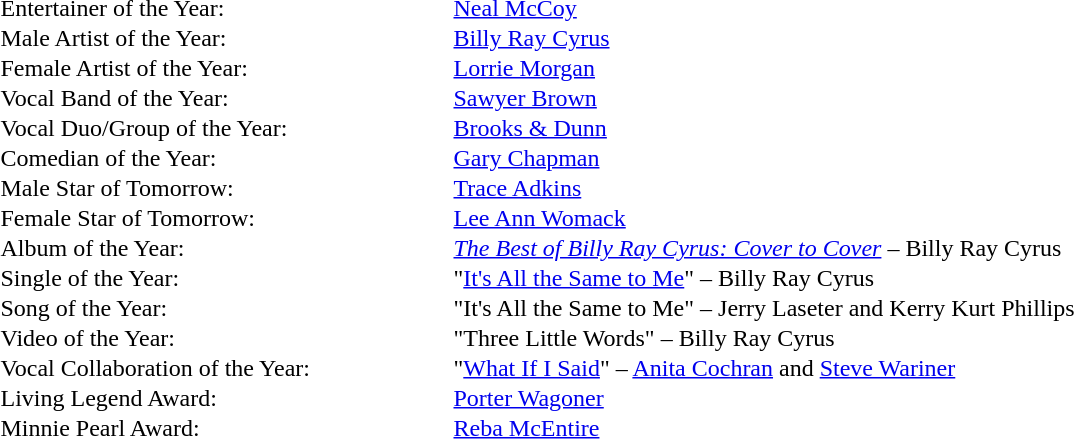<table cellspacing="0" border="0" cellpadding="1">
<tr>
<td style="width:300px;">Entertainer of the Year:</td>
<td><a href='#'>Neal McCoy</a></td>
</tr>
<tr>
<td>Male Artist of the Year:</td>
<td><a href='#'>Billy Ray Cyrus</a></td>
</tr>
<tr>
<td>Female Artist of the Year:</td>
<td><a href='#'>Lorrie Morgan</a></td>
</tr>
<tr>
<td>Vocal Band of the Year:</td>
<td><a href='#'>Sawyer Brown</a></td>
</tr>
<tr>
<td>Vocal Duo/Group of the Year:</td>
<td><a href='#'>Brooks & Dunn</a></td>
</tr>
<tr>
<td>Comedian of the Year:</td>
<td><a href='#'>Gary Chapman</a></td>
</tr>
<tr>
<td>Male Star of Tomorrow:</td>
<td><a href='#'>Trace Adkins</a></td>
</tr>
<tr>
<td>Female Star of Tomorrow:</td>
<td><a href='#'>Lee Ann Womack</a></td>
</tr>
<tr>
<td>Album of the Year:</td>
<td><em><a href='#'>The Best of Billy Ray Cyrus: Cover to Cover</a></em> – Billy Ray Cyrus</td>
</tr>
<tr>
<td>Single of the Year:</td>
<td>"<a href='#'>It's All the Same to Me</a>" – Billy Ray Cyrus</td>
</tr>
<tr>
<td>Song of the Year:</td>
<td>"It's All the Same to Me" – Jerry Laseter and Kerry Kurt Phillips</td>
</tr>
<tr>
<td>Video of the Year:</td>
<td>"Three Little Words" – Billy Ray Cyrus</td>
</tr>
<tr>
<td>Vocal Collaboration of the Year:</td>
<td>"<a href='#'>What If I Said</a>" – <a href='#'>Anita Cochran</a> and <a href='#'>Steve Wariner</a></td>
</tr>
<tr>
<td>Living Legend Award:</td>
<td><a href='#'>Porter Wagoner</a></td>
</tr>
<tr>
<td>Minnie Pearl Award:</td>
<td><a href='#'>Reba McEntire</a></td>
</tr>
<tr>
</tr>
</table>
